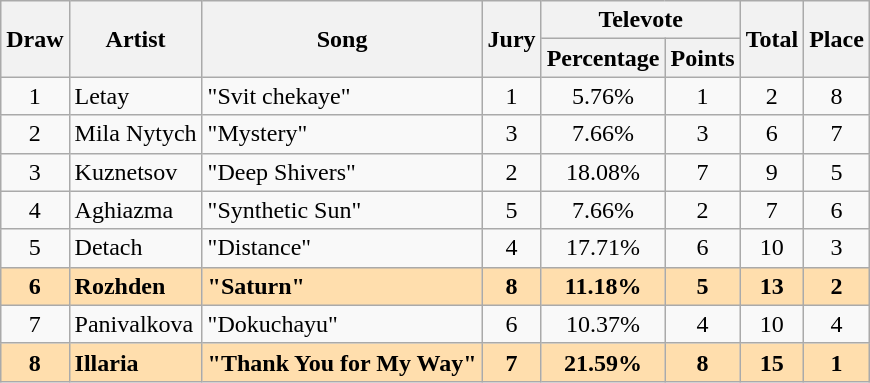<table class="sortable wikitable" style="margin: 1em auto 1em auto; text-align:center;">
<tr>
<th rowspan="2">Draw</th>
<th rowspan="2">Artist</th>
<th rowspan="2">Song</th>
<th rowspan="2">Jury</th>
<th colspan="2" class="unsortable">Televote</th>
<th rowspan="2">Total</th>
<th rowspan="2">Place</th>
</tr>
<tr>
<th>Percentage</th>
<th>Points</th>
</tr>
<tr>
<td>1</td>
<td align="left">Letay</td>
<td align="left">"Svit chekaye"</td>
<td>1</td>
<td>5.76%</td>
<td>1</td>
<td>2</td>
<td>8</td>
</tr>
<tr>
<td>2</td>
<td align="left">Mila Nytych</td>
<td align="left">"Mystery"</td>
<td>3</td>
<td>7.66%</td>
<td>3</td>
<td>6</td>
<td>7</td>
</tr>
<tr>
<td>3</td>
<td align="left">Kuznetsov</td>
<td align="left">"Deep Shivers"</td>
<td>2</td>
<td>18.08%</td>
<td>7</td>
<td>9</td>
<td>5</td>
</tr>
<tr>
<td>4</td>
<td align="left">Aghiazma</td>
<td align="left">"Synthetic Sun"</td>
<td>5</td>
<td>7.66%</td>
<td>2</td>
<td>7</td>
<td>6</td>
</tr>
<tr>
<td>5</td>
<td align="left">Detach</td>
<td align="left">"Distance"</td>
<td>4</td>
<td>17.71%</td>
<td>6</td>
<td>10</td>
<td>3</td>
</tr>
<tr style="font-weight:bold; background:#FFDEAD;">
<td>6</td>
<td align="left">Rozhden</td>
<td align="left">"Saturn"</td>
<td>8</td>
<td>11.18%</td>
<td>5</td>
<td>13</td>
<td>2</td>
</tr>
<tr>
<td>7</td>
<td align="left">Panivalkova</td>
<td align="left">"Dokuchayu"</td>
<td>6</td>
<td>10.37%</td>
<td>4</td>
<td>10</td>
<td>4</td>
</tr>
<tr style="font-weight:bold; background:#FFDEAD;">
<td>8</td>
<td align="left">Illaria</td>
<td align="left">"Thank You for My Way"</td>
<td>7</td>
<td>21.59%</td>
<td>8</td>
<td>15</td>
<td>1</td>
</tr>
</table>
